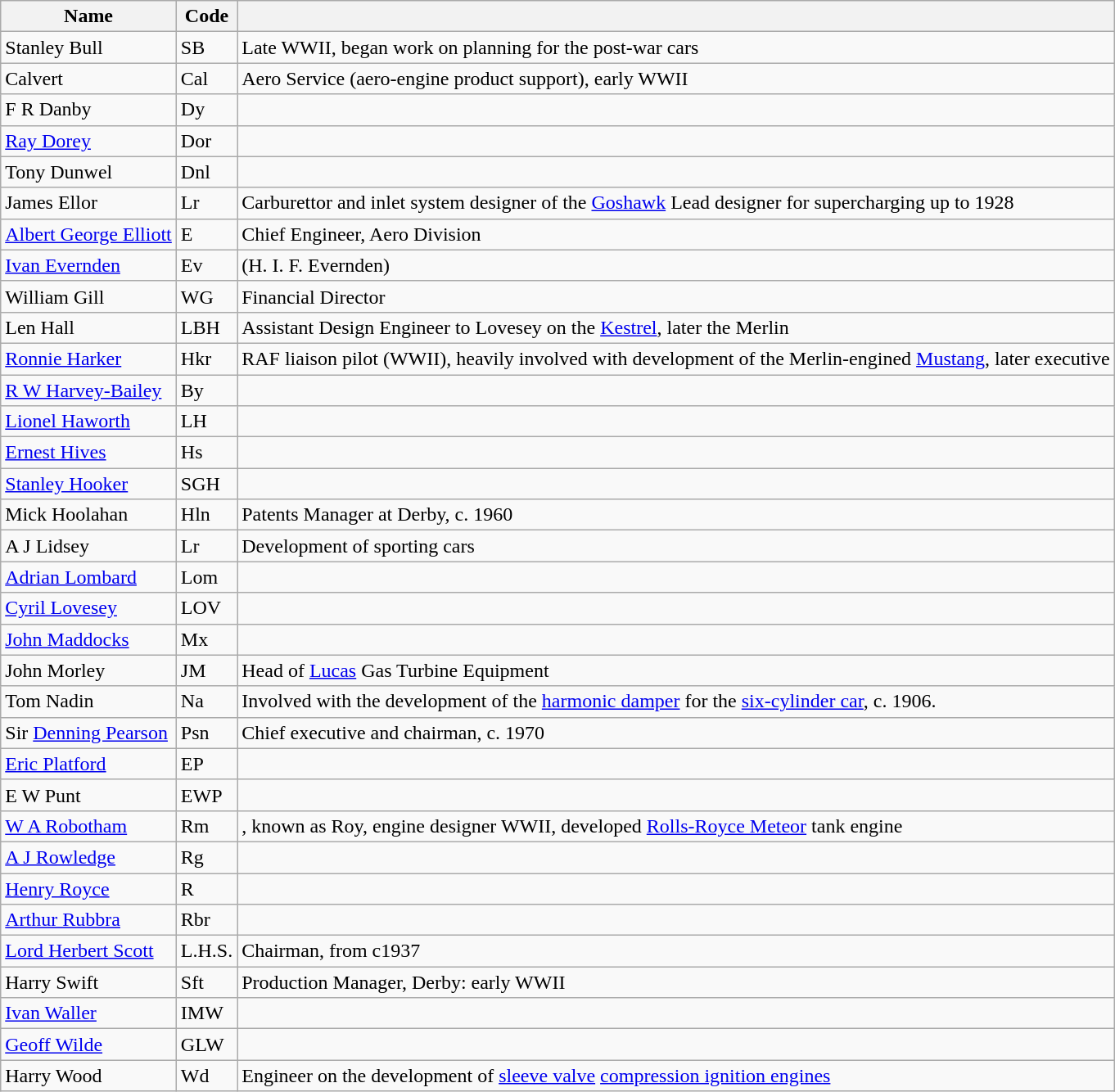<table class="wikitable sortable">
<tr>
<th>Name</th>
<th>Code</th>
<th class="unsortable"></th>
</tr>
<tr>
<td data-sort-value="Bull, Stanley">Stanley Bull</td>
<td>SB</td>
<td>Late WWII, began work on planning for the post-war cars</td>
</tr>
<tr>
<td data-sort-value="Calvert">Calvert</td>
<td>Cal</td>
<td>Aero Service (aero-engine product support), early WWII </td>
</tr>
<tr>
<td data-sort-value="Danby, F R">F R Danby</td>
<td>Dy</td>
<td></td>
</tr>
<tr>
<td data-sort-value="Dorey, Ray"><a href='#'>Ray Dorey</a></td>
<td>Dor</td>
<td></td>
</tr>
<tr>
<td data-sort-value="Dunwel, Tony">Tony Dunwel</td>
<td>Dnl</td>
<td></td>
</tr>
<tr>
<td data-sort-value="Ellor, J">James Ellor</td>
<td>Lr</td>
<td>Carburettor and inlet system designer of the <a href='#'>Goshawk</a> Lead designer for supercharging up to 1928</td>
</tr>
<tr>
<td data-sort-value="Elliott, Albert George"><a href='#'>Albert George Elliott</a></td>
<td>E</td>
<td>Chief Engineer, Aero Division </td>
</tr>
<tr>
<td data-sort-value="Evernden, I"><a href='#'>Ivan Evernden</a></td>
<td>Ev</td>
<td> (H. I. F. Evernden)</td>
</tr>
<tr>
<td data-sort-value="Gill, William">William Gill</td>
<td>WG</td>
<td>Financial Director </td>
</tr>
<tr>
<td data-sort-value="Hall, Len">Len Hall</td>
<td>LBH</td>
<td>Assistant Design Engineer to Lovesey on the <a href='#'>Kestrel</a>, later the Merlin</td>
</tr>
<tr>
<td data-sort-value="Harker, Ronnie"><a href='#'>Ronnie Harker</a></td>
<td>Hkr</td>
<td>RAF liaison pilot (WWII), heavily involved with development of the Merlin-engined <a href='#'>Mustang</a>, later executive</td>
</tr>
<tr>
<td data-sort-value="Harvey-Bailey, R W"><a href='#'>R W Harvey-Bailey</a></td>
<td>By</td>
<td></td>
</tr>
<tr>
<td data-sort-value="Haworth, Lionel"><a href='#'>Lionel Haworth</a></td>
<td>LH</td>
<td></td>
</tr>
<tr>
<td data-sort-value="Hives, Ernest"><a href='#'>Ernest Hives</a></td>
<td>Hs</td>
<td></td>
</tr>
<tr>
<td data-sort-value="Hooker, Stanley"><a href='#'>Stanley Hooker</a></td>
<td>SGH</td>
<td></td>
</tr>
<tr>
<td data-sort-value="Hoolahan, Mick">Mick Hoolahan</td>
<td>Hln</td>
<td>Patents Manager at Derby, c. 1960</td>
</tr>
<tr>
<td data-sort-value="Lidsey">A J Lidsey</td>
<td>Lr</td>
<td>Development of sporting cars </td>
</tr>
<tr>
<td data-sort-value="Lombard, Adrian"><a href='#'>Adrian Lombard</a></td>
<td>Lom</td>
<td></td>
</tr>
<tr>
<td data-sort-value="Lovesey, Cyril"><a href='#'>Cyril Lovesey</a></td>
<td>LOV</td>
<td></td>
</tr>
<tr>
<td data-sort-value="Maddocks, John"><a href='#'>John Maddocks</a></td>
<td>Mx</td>
<td></td>
</tr>
<tr>
<td data-sort-value="Morley, John">John Morley</td>
<td>JM</td>
<td>Head of <a href='#'>Lucas</a> Gas Turbine Equipment</td>
</tr>
<tr>
<td data-sort-value="Nadin, Tom">Tom Nadin</td>
<td>Na</td>
<td>Involved with the development of the <a href='#'>harmonic damper</a> for the <a href='#'>six-cylinder car</a>, c. 1906. </td>
</tr>
<tr>
<td data-sort-value="Pearson, Denning, Sir">Sir <a href='#'>Denning Pearson</a></td>
<td>Psn</td>
<td>Chief executive and chairman, c. 1970 </td>
</tr>
<tr>
<td data-sort-value="Platford, Eric"><a href='#'>Eric Platford</a></td>
<td>EP</td>
<td></td>
</tr>
<tr>
<td data-sort-value="Punt, E W">E W Punt</td>
<td>EWP</td>
<td></td>
</tr>
<tr>
<td data-sort-value="Robotham, W A"><a href='#'>W A Robotham</a></td>
<td>Rm</td>
<td>, known as Roy, engine designer WWII, developed <a href='#'>Rolls-Royce Meteor</a> tank engine </td>
</tr>
<tr>
<td data-sort-value="Rowledge, Arthur"><a href='#'>A J Rowledge</a></td>
<td>Rg</td>
<td></td>
</tr>
<tr>
<td data-sort-value=" Royce, Henry"><a href='#'>Henry Royce</a></td>
<td>R</td>
<td></td>
</tr>
<tr>
<td data-sort-value="Rubbra, Arthur"><a href='#'>Arthur Rubbra</a></td>
<td>Rbr</td>
<td></td>
</tr>
<tr>
<td data-sort-value="Scott"><a href='#'>Lord Herbert Scott</a></td>
<td>L.H.S.</td>
<td>Chairman, from c1937 </td>
</tr>
<tr>
<td data-sort-value="Swift">Harry Swift</td>
<td>Sft</td>
<td>Production Manager, Derby: early WWII </td>
</tr>
<tr>
<td data-sort-value="Waller, Ivan"><a href='#'>Ivan Waller</a></td>
<td>IMW</td>
<td></td>
</tr>
<tr>
<td data-sort-value="Wilde, Geoff"><a href='#'>Geoff Wilde</a></td>
<td>GLW</td>
<td></td>
</tr>
<tr>
<td data-sort-value="Wood, Harry">Harry Wood</td>
<td>Wd</td>
<td>Engineer on the development of <a href='#'>sleeve valve</a> <a href='#'>compression ignition engines</a></td>
</tr>
</table>
